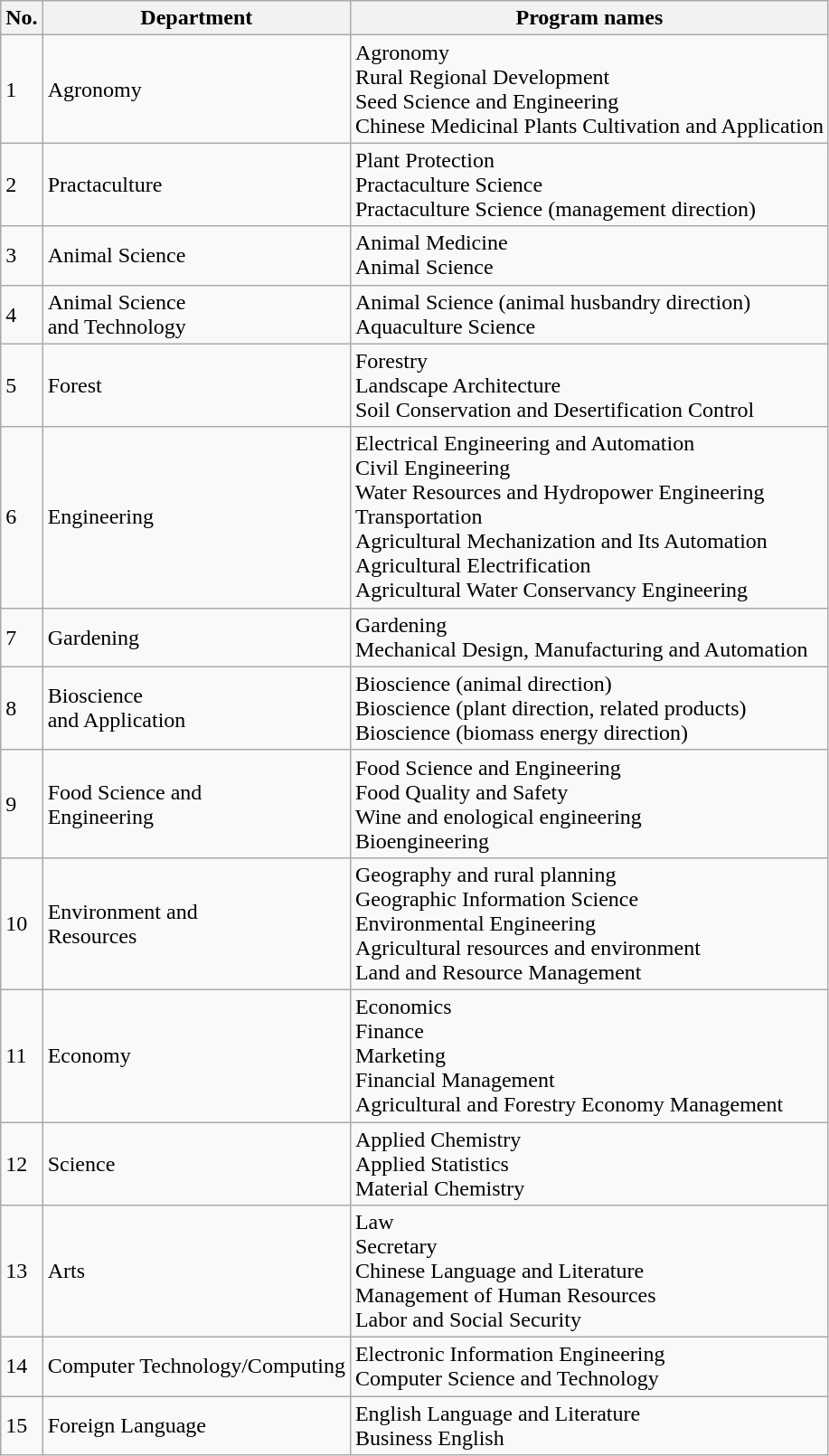<table class="wikitable" role="presentation">
<tr>
<th>No.</th>
<th>Department</th>
<th>Program names</th>
</tr>
<tr>
<td>1</td>
<td>Agronomy</td>
<td>Agronomy<br>Rural Regional Development<br>Seed Science and Engineering<br>Chinese Medicinal Plants Cultivation and Application</td>
</tr>
<tr>
<td>2</td>
<td>Practaculture</td>
<td>Plant Protection<br>Practaculture Science<br>Practaculture Science (management direction)</td>
</tr>
<tr>
<td>3</td>
<td>Animal Science</td>
<td>Animal Medicine<br>Animal Science</td>
</tr>
<tr>
<td>4</td>
<td>Animal Science<br>and Technology</td>
<td>Animal Science (animal husbandry direction)<br>Aquaculture Science</td>
</tr>
<tr>
<td>5</td>
<td>Forest</td>
<td>Forestry<br>Landscape Architecture<br>Soil Conservation and Desertification Control</td>
</tr>
<tr>
<td>6</td>
<td>Engineering</td>
<td>Electrical Engineering and Automation<br>Civil Engineering<br>Water Resources and Hydropower Engineering<br>Transportation<br>Agricultural Mechanization and Its Automation<br>Agricultural Electrification<br>Agricultural Water Conservancy Engineering</td>
</tr>
<tr>
<td>7</td>
<td>Gardening</td>
<td>Gardening<br>Mechanical Design, Manufacturing and Automation</td>
</tr>
<tr>
<td>8</td>
<td>Bioscience<br>and Application</td>
<td>Bioscience (animal direction)<br>Bioscience (plant direction, related products)<br>Bioscience (biomass energy direction)</td>
</tr>
<tr>
<td>9</td>
<td>Food Science and<br>Engineering</td>
<td>Food Science and Engineering<br>Food Quality and Safety<br>Wine and enological engineering<br>Bioengineering</td>
</tr>
<tr>
<td>10</td>
<td>Environment and<br>Resources</td>
<td>Geography and rural planning<br>Geographic Information Science<br>Environmental Engineering<br>Agricultural resources and environment<br>Land and Resource Management</td>
</tr>
<tr>
<td>11</td>
<td>Economy</td>
<td>Economics<br>Finance<br>Marketing<br>Financial Management<br>Agricultural and Forestry Economy Management</td>
</tr>
<tr>
<td>12</td>
<td>Science</td>
<td>Applied Chemistry<br>Applied Statistics<br>Material Chemistry</td>
</tr>
<tr>
<td>13</td>
<td>Arts</td>
<td>Law<br>Secretary<br>Chinese Language and Literature<br>Management of Human Resources<br>Labor and Social Security</td>
</tr>
<tr>
<td>14</td>
<td>Computer Technology/Computing</td>
<td>Electronic Information Engineering<br>Computer Science and Technology</td>
</tr>
<tr>
<td>15</td>
<td>Foreign Language</td>
<td>English Language and Literature<br>Business English</td>
</tr>
</table>
